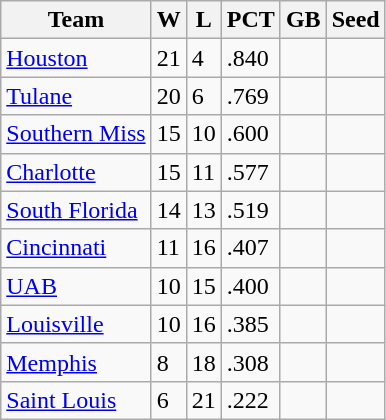<table class=wikitable>
<tr>
<th>Team</th>
<th>W</th>
<th>L</th>
<th>PCT</th>
<th>GB</th>
<th>Seed</th>
</tr>
<tr>
<td><a href='#'>Houston</a></td>
<td>21</td>
<td>4</td>
<td>.840</td>
<td></td>
<td></td>
</tr>
<tr>
<td><a href='#'>Tulane</a></td>
<td>20</td>
<td>6</td>
<td>.769</td>
<td></td>
<td></td>
</tr>
<tr>
<td><a href='#'>Southern Miss</a></td>
<td>15</td>
<td>10</td>
<td>.600</td>
<td></td>
<td></td>
</tr>
<tr>
<td><a href='#'>Charlotte</a></td>
<td>15</td>
<td>11</td>
<td>.577</td>
<td></td>
<td></td>
</tr>
<tr>
<td><a href='#'>South Florida</a></td>
<td>14</td>
<td>13</td>
<td>.519</td>
<td></td>
<td></td>
</tr>
<tr>
<td><a href='#'>Cincinnati</a></td>
<td>11</td>
<td>16</td>
<td>.407</td>
<td></td>
<td></td>
</tr>
<tr>
<td><a href='#'>UAB</a></td>
<td>10</td>
<td>15</td>
<td>.400</td>
<td></td>
<td></td>
</tr>
<tr>
<td><a href='#'>Louisville</a></td>
<td>10</td>
<td>16</td>
<td>.385</td>
<td></td>
<td></td>
</tr>
<tr>
<td><a href='#'>Memphis</a></td>
<td>8</td>
<td>18</td>
<td>.308</td>
<td></td>
<td></td>
</tr>
<tr>
<td><a href='#'>Saint Louis</a></td>
<td>6</td>
<td>21</td>
<td>.222</td>
<td></td>
<td></td>
</tr>
</table>
